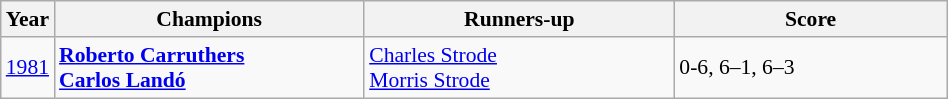<table class="wikitable" style="font-size:90%">
<tr>
<th>Year</th>
<th width="200">Champions</th>
<th width="200">Runners-up</th>
<th width="175">Score</th>
</tr>
<tr>
<td><a href='#'>1981</a></td>
<td> <strong><a href='#'>Roberto Carruthers</a></strong> <br>  <strong><a href='#'>Carlos Landó</a></strong></td>
<td> <a href='#'>Charles Strode</a> <br>  <a href='#'>Morris Strode</a></td>
<td>0-6, 6–1, 6–3</td>
</tr>
</table>
